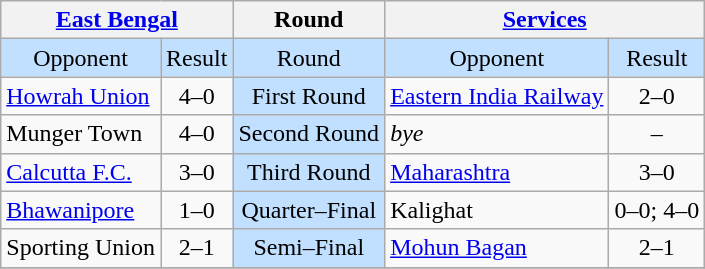<table class="wikitable" style="text-align:center">
<tr>
<th colspan="2"><a href='#'>East Bengal</a></th>
<th>Round</th>
<th colspan="2"><a href='#'>Services</a></th>
</tr>
<tr style="background:#C1E0FF">
<td>Opponent</td>
<td colspan="1">Result</td>
<td>Round</td>
<td>Opponent</td>
<td colspan="1">Result</td>
</tr>
<tr>
<td style="text-align:left"><a href='#'>Howrah Union</a></td>
<td colspan="1">4–0</td>
<td style="background:#C1E0FF">First Round</td>
<td style="text-align:left"><a href='#'>Eastern India Railway</a></td>
<td colspan="1">2–0</td>
</tr>
<tr>
<td style="text-align:left">Munger Town</td>
<td colspan="1">4–0</td>
<td style="background:#C1E0FF">Second Round</td>
<td style="text-align:left"><em>bye</em></td>
<td colspan="1">–</td>
</tr>
<tr>
<td style="text-align:left"><a href='#'>Calcutta F.C.</a></td>
<td colspan="1">3–0</td>
<td style="background:#C1E0FF">Third Round</td>
<td style="text-align:left"><a href='#'>Maharashtra</a></td>
<td colspan="1">3–0</td>
</tr>
<tr>
<td style="text-align:left"><a href='#'>Bhawanipore</a></td>
<td colspan="1">1–0</td>
<td style="background:#C1E0FF">Quarter–Final</td>
<td style="text-align:left">Kalighat</td>
<td colspan="1">0–0; 4–0</td>
</tr>
<tr>
<td style="text-align:left">Sporting Union</td>
<td colspan="1">2–1</td>
<td style="background:#C1E0FF">Semi–Final</td>
<td style="text-align:left"><a href='#'>Mohun Bagan</a></td>
<td colspan="1">2–1</td>
</tr>
<tr>
</tr>
</table>
